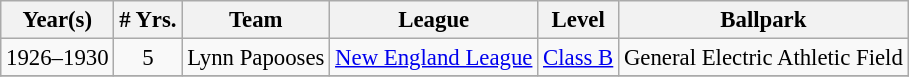<table class="wikitable" style="text-align:center; font-size: 95%;">
<tr>
<th>Year(s)</th>
<th># Yrs.</th>
<th>Team</th>
<th>League</th>
<th>Level</th>
<th>Ballpark</th>
</tr>
<tr>
<td>1926–1930</td>
<td>5</td>
<td>Lynn Papooses</td>
<td><a href='#'>New England League</a></td>
<td><a href='#'>Class B</a></td>
<td>General Electric Athletic Field</td>
</tr>
<tr>
</tr>
</table>
